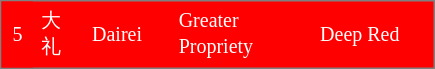<table cellspacing="0" style="width:290px;background:#FF0000; border:1px solid gray">
<tr>
<td style="width:40px;height:30px;background:#FF0000;text-align:center;font-size:10pt;color:#FFFFFF">5</td>
<td style="width:40px;font-size:10pt;color:#FFFFFF;padding:4pt;line-height:1.25em">大礼</td>
<td style="width:70px;font-size:10pt;color:#FFFFFF;padding:4pt;line-height:1.25em">Dairei</td>
<td style="width:140px;font-size:10pt;color:#FFFFFF;padding:4pt;line-height:1.25em">Greater Propriety</td>
<td style="width:140px;font-size:10pt;color:#FFFFFF;padding:4pt;line-height:1.25em">Deep Red</td>
</tr>
</table>
